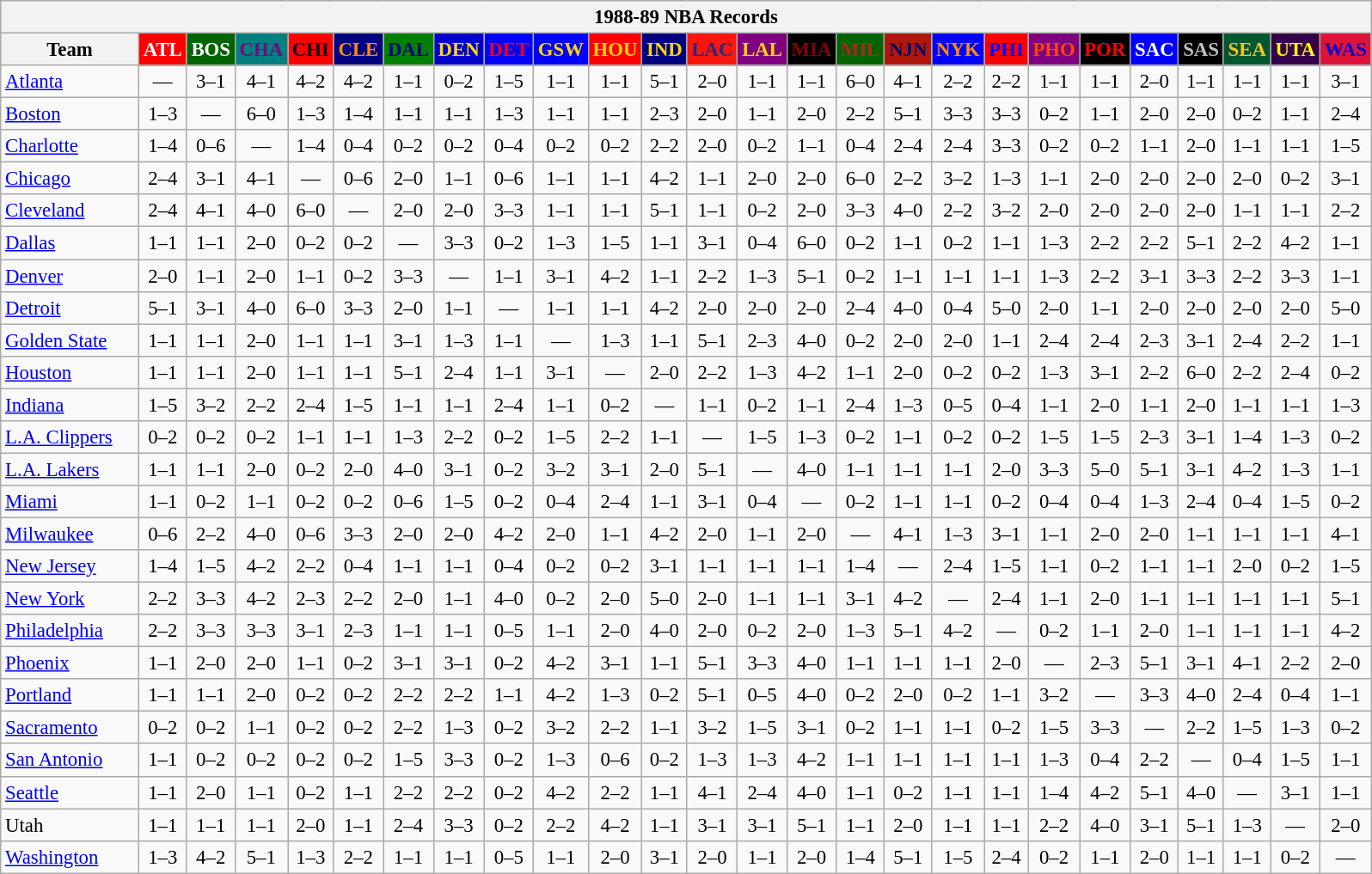<table class="wikitable" style="font-size:95%; text-align:center;">
<tr>
<th colspan=26>1988-89 NBA Records</th>
</tr>
<tr>
<th width=100>Team</th>
<th style="background:#FF0000;color:#FFFFFF;width=35">ATL</th>
<th style="background:#006400;color:#FFFFFF;width=35">BOS</th>
<th style="background:#008080;color:#800080;width=35">CHA</th>
<th style="background:#FF0000;color:#000000;width=35">CHI</th>
<th style="background:#000080;color:#FF8C00;width=35">CLE</th>
<th style="background:#008000;color:#00008B;width=35">DAL</th>
<th style="background:#0000CD;color:#FFD700;width=35">DEN</th>
<th style="background:#0000FF;color:#FF0000;width=35">DET</th>
<th style="background:#0000FF;color:#FFD700;width=35">GSW</th>
<th style="background:#FF0000;color:#FFD700;width=35">HOU</th>
<th style="background:#000080;color:#FFD700;width=35">IND</th>
<th style="background:#F9160D;color:#1A2E8B;width=35">LAC</th>
<th style="background:#800080;color:#FFD700;width=35">LAL</th>
<th style="background:#000000;color:#8B0000;width=35">MIA</th>
<th style="background:#006400;color:#B22222;width=35">MIL</th>
<th style="background:#B0170C;color:#00056D;width=35">NJN</th>
<th style="background:#0000FF;color:#FF8C00;width=35">NYK</th>
<th style="background:#FF0000;color:#0000FF;width=35">PHI</th>
<th style="background:#800080;color:#FF4500;width=35">PHO</th>
<th style="background:#000000;color:#FF0000;width=35">POR</th>
<th style="background:#0000FF;color:#FFFFFF;width=35">SAC</th>
<th style="background:#000000;color:#C0C0C0;width=35">SAS</th>
<th style="background:#005831;color:#FFC322;width=35">SEA</th>
<th style="background:#36004A;color:#FFFF00;width=35">UTA</th>
<th style="background:#DC143C;color:#0000CD;width=35">WAS</th>
</tr>
<tr>
<td style="text-align:left;"><a href='#'>Atlanta</a></td>
<td>—</td>
<td>3–1</td>
<td>4–1</td>
<td>4–2</td>
<td>4–2</td>
<td>1–1</td>
<td>0–2</td>
<td>1–5</td>
<td>1–1</td>
<td>1–1</td>
<td>5–1</td>
<td>2–0</td>
<td>1–1</td>
<td>1–1</td>
<td>6–0</td>
<td>4–1</td>
<td>2–2</td>
<td>2–2</td>
<td>1–1</td>
<td>1–1</td>
<td>2–0</td>
<td>1–1</td>
<td>1–1</td>
<td>1–1</td>
<td>3–1</td>
</tr>
<tr>
<td style="text-align:left;"><a href='#'>Boston</a></td>
<td>1–3</td>
<td>—</td>
<td>6–0</td>
<td>1–3</td>
<td>1–4</td>
<td>1–1</td>
<td>1–1</td>
<td>1–3</td>
<td>1–1</td>
<td>1–1</td>
<td>2–3</td>
<td>2–0</td>
<td>1–1</td>
<td>2–0</td>
<td>2–2</td>
<td>5–1</td>
<td>3–3</td>
<td>3–3</td>
<td>0–2</td>
<td>1–1</td>
<td>2–0</td>
<td>2–0</td>
<td>0–2</td>
<td>1–1</td>
<td>2–4</td>
</tr>
<tr>
<td style="text-align:left;"><a href='#'>Charlotte</a></td>
<td>1–4</td>
<td>0–6</td>
<td>—</td>
<td>1–4</td>
<td>0–4</td>
<td>0–2</td>
<td>0–2</td>
<td>0–4</td>
<td>0–2</td>
<td>0–2</td>
<td>2–2</td>
<td>2–0</td>
<td>0–2</td>
<td>1–1</td>
<td>0–4</td>
<td>2–4</td>
<td>2–4</td>
<td>3–3</td>
<td>0–2</td>
<td>0–2</td>
<td>1–1</td>
<td>2–0</td>
<td>1–1</td>
<td>1–1</td>
<td>1–5</td>
</tr>
<tr>
<td style="text-align:left;"><a href='#'>Chicago</a></td>
<td>2–4</td>
<td>3–1</td>
<td>4–1</td>
<td>—</td>
<td>0–6</td>
<td>2–0</td>
<td>1–1</td>
<td>0–6</td>
<td>1–1</td>
<td>1–1</td>
<td>4–2</td>
<td>1–1</td>
<td>2–0</td>
<td>2–0</td>
<td>6–0</td>
<td>2–2</td>
<td>3–2</td>
<td>1–3</td>
<td>1–1</td>
<td>2–0</td>
<td>2–0</td>
<td>2–0</td>
<td>2–0</td>
<td>0–2</td>
<td>3–1</td>
</tr>
<tr>
<td style="text-align:left;"><a href='#'>Cleveland</a></td>
<td>2–4</td>
<td>4–1</td>
<td>4–0</td>
<td>6–0</td>
<td>—</td>
<td>2–0</td>
<td>2–0</td>
<td>3–3</td>
<td>1–1</td>
<td>1–1</td>
<td>5–1</td>
<td>1–1</td>
<td>0–2</td>
<td>2–0</td>
<td>3–3</td>
<td>4–0</td>
<td>2–2</td>
<td>3–2</td>
<td>2–0</td>
<td>2–0</td>
<td>2–0</td>
<td>2–0</td>
<td>1–1</td>
<td>1–1</td>
<td>2–2</td>
</tr>
<tr>
<td style="text-align:left;"><a href='#'>Dallas</a></td>
<td>1–1</td>
<td>1–1</td>
<td>2–0</td>
<td>0–2</td>
<td>0–2</td>
<td>—</td>
<td>3–3</td>
<td>0–2</td>
<td>1–3</td>
<td>1–5</td>
<td>1–1</td>
<td>3–1</td>
<td>0–4</td>
<td>6–0</td>
<td>0–2</td>
<td>1–1</td>
<td>0–2</td>
<td>1–1</td>
<td>1–3</td>
<td>2–2</td>
<td>2–2</td>
<td>5–1</td>
<td>2–2</td>
<td>4–2</td>
<td>1–1</td>
</tr>
<tr>
<td style="text-align:left;"><a href='#'>Denver</a></td>
<td>2–0</td>
<td>1–1</td>
<td>2–0</td>
<td>1–1</td>
<td>0–2</td>
<td>3–3</td>
<td>—</td>
<td>1–1</td>
<td>3–1</td>
<td>4–2</td>
<td>1–1</td>
<td>2–2</td>
<td>1–3</td>
<td>5–1</td>
<td>0–2</td>
<td>1–1</td>
<td>1–1</td>
<td>1–1</td>
<td>1–3</td>
<td>2–2</td>
<td>3–1</td>
<td>3–3</td>
<td>2–2</td>
<td>3–3</td>
<td>1–1</td>
</tr>
<tr>
<td style="text-align:left;"><a href='#'>Detroit</a></td>
<td>5–1</td>
<td>3–1</td>
<td>4–0</td>
<td>6–0</td>
<td>3–3</td>
<td>2–0</td>
<td>1–1</td>
<td>—</td>
<td>1–1</td>
<td>1–1</td>
<td>4–2</td>
<td>2–0</td>
<td>2–0</td>
<td>2–0</td>
<td>2–4</td>
<td>4–0</td>
<td>0–4</td>
<td>5–0</td>
<td>2–0</td>
<td>1–1</td>
<td>2–0</td>
<td>2–0</td>
<td>2–0</td>
<td>2–0</td>
<td>5–0</td>
</tr>
<tr>
<td style="text-align:left;"><a href='#'>Golden State</a></td>
<td>1–1</td>
<td>1–1</td>
<td>2–0</td>
<td>1–1</td>
<td>1–1</td>
<td>3–1</td>
<td>1–3</td>
<td>1–1</td>
<td>—</td>
<td>1–3</td>
<td>1–1</td>
<td>5–1</td>
<td>2–3</td>
<td>4–0</td>
<td>0–2</td>
<td>2–0</td>
<td>2–0</td>
<td>1–1</td>
<td>2–4</td>
<td>2–4</td>
<td>2–3</td>
<td>3–1</td>
<td>2–4</td>
<td>2–2</td>
<td>1–1</td>
</tr>
<tr>
<td style="text-align:left;"><a href='#'>Houston</a></td>
<td>1–1</td>
<td>1–1</td>
<td>2–0</td>
<td>1–1</td>
<td>1–1</td>
<td>5–1</td>
<td>2–4</td>
<td>1–1</td>
<td>3–1</td>
<td>—</td>
<td>2–0</td>
<td>2–2</td>
<td>1–3</td>
<td>4–2</td>
<td>1–1</td>
<td>2–0</td>
<td>0–2</td>
<td>0–2</td>
<td>1–3</td>
<td>3–1</td>
<td>2–2</td>
<td>6–0</td>
<td>2–2</td>
<td>2–4</td>
<td>0–2</td>
</tr>
<tr>
<td style="text-align:left;"><a href='#'>Indiana</a></td>
<td>1–5</td>
<td>3–2</td>
<td>2–2</td>
<td>2–4</td>
<td>1–5</td>
<td>1–1</td>
<td>1–1</td>
<td>2–4</td>
<td>1–1</td>
<td>0–2</td>
<td>—</td>
<td>1–1</td>
<td>0–2</td>
<td>1–1</td>
<td>2–4</td>
<td>1–3</td>
<td>0–5</td>
<td>0–4</td>
<td>1–1</td>
<td>2–0</td>
<td>1–1</td>
<td>2–0</td>
<td>1–1</td>
<td>1–1</td>
<td>1–3</td>
</tr>
<tr>
<td style="text-align:left;"><a href='#'>L.A. Clippers</a></td>
<td>0–2</td>
<td>0–2</td>
<td>0–2</td>
<td>1–1</td>
<td>1–1</td>
<td>1–3</td>
<td>2–2</td>
<td>0–2</td>
<td>1–5</td>
<td>2–2</td>
<td>1–1</td>
<td>—</td>
<td>1–5</td>
<td>1–3</td>
<td>0–2</td>
<td>1–1</td>
<td>0–2</td>
<td>0–2</td>
<td>1–5</td>
<td>1–5</td>
<td>2–3</td>
<td>3–1</td>
<td>1–4</td>
<td>1–3</td>
<td>0–2</td>
</tr>
<tr>
<td style="text-align:left;"><a href='#'>L.A. Lakers</a></td>
<td>1–1</td>
<td>1–1</td>
<td>2–0</td>
<td>0–2</td>
<td>2–0</td>
<td>4–0</td>
<td>3–1</td>
<td>0–2</td>
<td>3–2</td>
<td>3–1</td>
<td>2–0</td>
<td>5–1</td>
<td>—</td>
<td>4–0</td>
<td>1–1</td>
<td>1–1</td>
<td>1–1</td>
<td>2–0</td>
<td>3–3</td>
<td>5–0</td>
<td>5–1</td>
<td>3–1</td>
<td>4–2</td>
<td>1–3</td>
<td>1–1</td>
</tr>
<tr>
<td style="text-align:left;"><a href='#'>Miami</a></td>
<td>1–1</td>
<td>0–2</td>
<td>1–1</td>
<td>0–2</td>
<td>0–2</td>
<td>0–6</td>
<td>1–5</td>
<td>0–2</td>
<td>0–4</td>
<td>2–4</td>
<td>1–1</td>
<td>3–1</td>
<td>0–4</td>
<td>—</td>
<td>0–2</td>
<td>1–1</td>
<td>1–1</td>
<td>0–2</td>
<td>0–4</td>
<td>0–4</td>
<td>1–3</td>
<td>2–4</td>
<td>0–4</td>
<td>1–5</td>
<td>0–2</td>
</tr>
<tr>
<td style="text-align:left;"><a href='#'>Milwaukee</a></td>
<td>0–6</td>
<td>2–2</td>
<td>4–0</td>
<td>0–6</td>
<td>3–3</td>
<td>2–0</td>
<td>2–0</td>
<td>4–2</td>
<td>2–0</td>
<td>1–1</td>
<td>4–2</td>
<td>2–0</td>
<td>1–1</td>
<td>2–0</td>
<td>—</td>
<td>4–1</td>
<td>1–3</td>
<td>3–1</td>
<td>1–1</td>
<td>2–0</td>
<td>2–0</td>
<td>1–1</td>
<td>1–1</td>
<td>1–1</td>
<td>4–1</td>
</tr>
<tr>
<td style="text-align:left;"><a href='#'>New Jersey</a></td>
<td>1–4</td>
<td>1–5</td>
<td>4–2</td>
<td>2–2</td>
<td>0–4</td>
<td>1–1</td>
<td>1–1</td>
<td>0–4</td>
<td>0–2</td>
<td>0–2</td>
<td>3–1</td>
<td>1–1</td>
<td>1–1</td>
<td>1–1</td>
<td>1–4</td>
<td>—</td>
<td>2–4</td>
<td>1–5</td>
<td>1–1</td>
<td>0–2</td>
<td>1–1</td>
<td>1–1</td>
<td>2–0</td>
<td>0–2</td>
<td>1–5</td>
</tr>
<tr>
<td style="text-align:left;"><a href='#'>New York</a></td>
<td>2–2</td>
<td>3–3</td>
<td>4–2</td>
<td>2–3</td>
<td>2–2</td>
<td>2–0</td>
<td>1–1</td>
<td>4–0</td>
<td>0–2</td>
<td>2–0</td>
<td>5–0</td>
<td>2–0</td>
<td>1–1</td>
<td>1–1</td>
<td>3–1</td>
<td>4–2</td>
<td>—</td>
<td>2–4</td>
<td>1–1</td>
<td>2–0</td>
<td>1–1</td>
<td>1–1</td>
<td>1–1</td>
<td>1–1</td>
<td>5–1</td>
</tr>
<tr>
<td style="text-align:left;"><a href='#'>Philadelphia</a></td>
<td>2–2</td>
<td>3–3</td>
<td>3–3</td>
<td>3–1</td>
<td>2–3</td>
<td>1–1</td>
<td>1–1</td>
<td>0–5</td>
<td>1–1</td>
<td>2–0</td>
<td>4–0</td>
<td>2–0</td>
<td>0–2</td>
<td>2–0</td>
<td>1–3</td>
<td>5–1</td>
<td>4–2</td>
<td>—</td>
<td>0–2</td>
<td>1–1</td>
<td>2–0</td>
<td>1–1</td>
<td>1–1</td>
<td>1–1</td>
<td>4–2</td>
</tr>
<tr>
<td style="text-align:left;"><a href='#'>Phoenix</a></td>
<td>1–1</td>
<td>2–0</td>
<td>2–0</td>
<td>1–1</td>
<td>0–2</td>
<td>3–1</td>
<td>3–1</td>
<td>0–2</td>
<td>4–2</td>
<td>3–1</td>
<td>1–1</td>
<td>5–1</td>
<td>3–3</td>
<td>4–0</td>
<td>1–1</td>
<td>1–1</td>
<td>1–1</td>
<td>2–0</td>
<td>—</td>
<td>2–3</td>
<td>5–1</td>
<td>3–1</td>
<td>4–1</td>
<td>2–2</td>
<td>2–0</td>
</tr>
<tr>
<td style="text-align:left;"><a href='#'>Portland</a></td>
<td>1–1</td>
<td>1–1</td>
<td>2–0</td>
<td>0–2</td>
<td>0–2</td>
<td>2–2</td>
<td>2–2</td>
<td>1–1</td>
<td>4–2</td>
<td>1–3</td>
<td>0–2</td>
<td>5–1</td>
<td>0–5</td>
<td>4–0</td>
<td>0–2</td>
<td>2–0</td>
<td>0–2</td>
<td>1–1</td>
<td>3–2</td>
<td>—</td>
<td>3–3</td>
<td>4–0</td>
<td>2–4</td>
<td>0–4</td>
<td>1–1</td>
</tr>
<tr>
<td style="text-align:left;"><a href='#'>Sacramento</a></td>
<td>0–2</td>
<td>0–2</td>
<td>1–1</td>
<td>0–2</td>
<td>0–2</td>
<td>2–2</td>
<td>1–3</td>
<td>0–2</td>
<td>3–2</td>
<td>2–2</td>
<td>1–1</td>
<td>3–2</td>
<td>1–5</td>
<td>3–1</td>
<td>0–2</td>
<td>1–1</td>
<td>1–1</td>
<td>0–2</td>
<td>1–5</td>
<td>3–3</td>
<td>—</td>
<td>2–2</td>
<td>1–5</td>
<td>1–3</td>
<td>0–2</td>
</tr>
<tr>
<td style="text-align:left;"><a href='#'>San Antonio</a></td>
<td>1–1</td>
<td>0–2</td>
<td>0–2</td>
<td>0–2</td>
<td>0–2</td>
<td>1–5</td>
<td>3–3</td>
<td>0–2</td>
<td>1–3</td>
<td>0–6</td>
<td>0–2</td>
<td>1–3</td>
<td>1–3</td>
<td>4–2</td>
<td>1–1</td>
<td>1–1</td>
<td>1–1</td>
<td>1–1</td>
<td>1–3</td>
<td>0–4</td>
<td>2–2</td>
<td>—</td>
<td>0–4</td>
<td>1–5</td>
<td>1–1</td>
</tr>
<tr>
<td style="text-align:left;"><a href='#'>Seattle</a></td>
<td>1–1</td>
<td>2–0</td>
<td>1–1</td>
<td>0–2</td>
<td>1–1</td>
<td>2–2</td>
<td>2–2</td>
<td>0–2</td>
<td>4–2</td>
<td>2–2</td>
<td>1–1</td>
<td>4–1</td>
<td>2–4</td>
<td>4–0</td>
<td>1–1</td>
<td>0–2</td>
<td>1–1</td>
<td>1–1</td>
<td>1–4</td>
<td>4–2</td>
<td>5–1</td>
<td>4–0</td>
<td>—</td>
<td>3–1</td>
<td>1–1</td>
</tr>
<tr>
<td style="text-align:left;">Utah</td>
<td>1–1</td>
<td>1–1</td>
<td>1–1</td>
<td>2–0</td>
<td>1–1</td>
<td>2–4</td>
<td>3–3</td>
<td>0–2</td>
<td>2–2</td>
<td>4–2</td>
<td>1–1</td>
<td>3–1</td>
<td>3–1</td>
<td>5–1</td>
<td>1–1</td>
<td>2–0</td>
<td>1–1</td>
<td>1–1</td>
<td>2–2</td>
<td>4–0</td>
<td>3–1</td>
<td>5–1</td>
<td>1–3</td>
<td>—</td>
<td>2–0</td>
</tr>
<tr>
<td style="text-align:left;"><a href='#'>Washington</a></td>
<td>1–3</td>
<td>4–2</td>
<td>5–1</td>
<td>1–3</td>
<td>2–2</td>
<td>1–1</td>
<td>1–1</td>
<td>0–5</td>
<td>1–1</td>
<td>2–0</td>
<td>3–1</td>
<td>2–0</td>
<td>1–1</td>
<td>2–0</td>
<td>1–4</td>
<td>5–1</td>
<td>1–5</td>
<td>2–4</td>
<td>0–2</td>
<td>1–1</td>
<td>2–0</td>
<td>1–1</td>
<td>1–1</td>
<td>0–2</td>
<td>—</td>
</tr>
</table>
